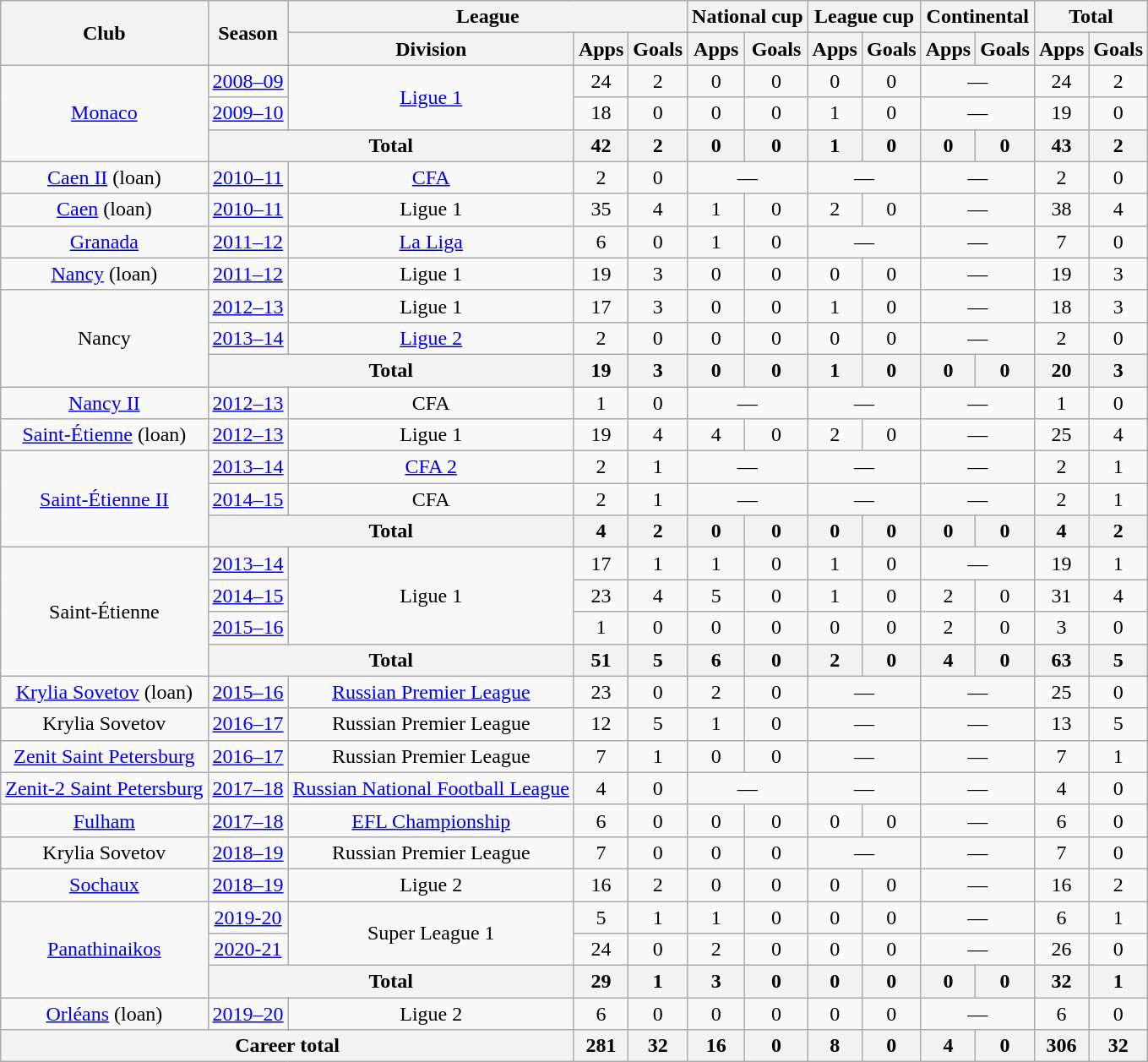<table class="wikitable" style="text-align:center">
<tr>
<th rowspan="2">Club</th>
<th rowspan="2">Season</th>
<th colspan="3">League</th>
<th colspan="2">National cup</th>
<th colspan="2">League cup</th>
<th colspan="2">Continental</th>
<th colspan="2">Total</th>
</tr>
<tr>
<th>Division</th>
<th>Apps</th>
<th>Goals</th>
<th>Apps</th>
<th>Goals</th>
<th>Apps</th>
<th>Goals</th>
<th>Apps</th>
<th>Goals</th>
<th>Apps</th>
<th>Goals</th>
</tr>
<tr>
<td rowspan="3"><a href='#'>Monaco</a></td>
<td><a href='#'>2008–09</a></td>
<td rowspan="2"><a href='#'>Ligue 1</a></td>
<td>24</td>
<td>2</td>
<td>0</td>
<td>0</td>
<td>0</td>
<td>0</td>
<td colspan="2">—</td>
<td>24</td>
<td>2</td>
</tr>
<tr>
<td><a href='#'>2009–10</a></td>
<td>18</td>
<td>0</td>
<td>0</td>
<td>0</td>
<td>1</td>
<td>0</td>
<td colspan="2">—</td>
<td>19</td>
<td>0</td>
</tr>
<tr>
<th colspan="2">Total</th>
<th>42</th>
<th>2</th>
<th>0</th>
<th>0</th>
<th>1</th>
<th>0</th>
<th>0</th>
<th>0</th>
<th>43</th>
<th>2</th>
</tr>
<tr>
<td><a href='#'>Caen II</a> (loan)</td>
<td><a href='#'>2010–11</a></td>
<td><a href='#'>CFA</a></td>
<td>2</td>
<td>0</td>
<td colspan="2">—</td>
<td colspan="2">—</td>
<td colspan="2">—</td>
<td>2</td>
<td>0</td>
</tr>
<tr>
<td><a href='#'>Caen</a> (loan)</td>
<td><a href='#'>2010–11</a></td>
<td>Ligue 1</td>
<td>35</td>
<td>4</td>
<td>1</td>
<td>0</td>
<td>2</td>
<td>0</td>
<td colspan="2">—</td>
<td>38</td>
<td>4</td>
</tr>
<tr>
<td><a href='#'>Granada</a></td>
<td><a href='#'>2011–12</a></td>
<td><a href='#'>La Liga</a></td>
<td>6</td>
<td>0</td>
<td>1</td>
<td>0</td>
<td colspan="2">—</td>
<td colspan="2">—</td>
<td>7</td>
<td>0</td>
</tr>
<tr>
<td><a href='#'>Nancy</a> (loan)</td>
<td><a href='#'>2011–12</a></td>
<td>Ligue 1</td>
<td>19</td>
<td>3</td>
<td>0</td>
<td>0</td>
<td>0</td>
<td>0</td>
<td colspan="2">—</td>
<td>19</td>
<td>3</td>
</tr>
<tr>
<td rowspan="3">Nancy</td>
<td><a href='#'>2012–13</a></td>
<td>Ligue 1</td>
<td>17</td>
<td>3</td>
<td>0</td>
<td>0</td>
<td>1</td>
<td>0</td>
<td colspan="2">—</td>
<td>18</td>
<td>3</td>
</tr>
<tr>
<td><a href='#'>2013–14</a></td>
<td><a href='#'>Ligue 2</a></td>
<td>2</td>
<td>0</td>
<td>0</td>
<td>0</td>
<td>0</td>
<td>0</td>
<td colspan="2">—</td>
<td>2</td>
<td>0</td>
</tr>
<tr>
<th colspan="2">Total</th>
<th>19</th>
<th>3</th>
<th>0</th>
<th>0</th>
<th>1</th>
<th>0</th>
<th>0</th>
<th>0</th>
<th>20</th>
<th>3</th>
</tr>
<tr>
<td><a href='#'>Nancy II</a></td>
<td><a href='#'>2012–13</a></td>
<td>CFA</td>
<td>1</td>
<td>0</td>
<td colspan="2">—</td>
<td colspan="2">—</td>
<td colspan="2">—</td>
<td>1</td>
<td>0</td>
</tr>
<tr>
<td><a href='#'>Saint-Étienne</a> (loan)</td>
<td><a href='#'>2012–13</a></td>
<td>Ligue 1</td>
<td>19</td>
<td>4</td>
<td>4</td>
<td>0</td>
<td>2</td>
<td>0</td>
<td colspan="2">—</td>
<td>25</td>
<td>4</td>
</tr>
<tr>
<td rowspan="3"><a href='#'>Saint-Étienne II</a></td>
<td><a href='#'>2013–14</a></td>
<td><a href='#'>CFA 2</a></td>
<td>2</td>
<td>1</td>
<td colspan="2">—</td>
<td colspan="2">—</td>
<td colspan="2">—</td>
<td>2</td>
<td>1</td>
</tr>
<tr>
<td><a href='#'>2014–15</a></td>
<td>CFA</td>
<td>2</td>
<td>1</td>
<td colspan="2">—</td>
<td colspan="2">—</td>
<td colspan="2">—</td>
<td>2</td>
<td>1</td>
</tr>
<tr>
<th colspan="2">Total</th>
<th>4</th>
<th>2</th>
<th>0</th>
<th>0</th>
<th>0</th>
<th>0</th>
<th>0</th>
<th>0</th>
<th>4</th>
<th>2</th>
</tr>
<tr>
<td rowspan="4">Saint-Étienne</td>
<td><a href='#'>2013–14</a></td>
<td rowspan="3">Ligue 1</td>
<td>17</td>
<td>1</td>
<td>1</td>
<td>0</td>
<td>1</td>
<td>0</td>
<td colspan="2">—</td>
<td>19</td>
<td>1</td>
</tr>
<tr>
<td><a href='#'>2014–15</a></td>
<td>23</td>
<td>4</td>
<td>5</td>
<td>0</td>
<td>1</td>
<td>0</td>
<td>2</td>
<td>0</td>
<td>31</td>
<td>4</td>
</tr>
<tr>
<td><a href='#'>2015–16</a></td>
<td>1</td>
<td>0</td>
<td>0</td>
<td>0</td>
<td>0</td>
<td>0</td>
<td>2</td>
<td>0</td>
<td>3</td>
<td>0</td>
</tr>
<tr>
<th colspan="2">Total</th>
<th>51</th>
<th>5</th>
<th>6</th>
<th>0</th>
<th>2</th>
<th>0</th>
<th>4</th>
<th>0</th>
<th>63</th>
<th>5</th>
</tr>
<tr>
<td><a href='#'>Krylia Sovetov</a> (loan)</td>
<td><a href='#'>2015–16</a></td>
<td><a href='#'>Russian Premier League</a></td>
<td>23</td>
<td>0</td>
<td>2</td>
<td>0</td>
<td colspan="2">—</td>
<td colspan="2">—</td>
<td>25</td>
<td>0</td>
</tr>
<tr>
<td>Krylia Sovetov</td>
<td><a href='#'>2016–17</a></td>
<td>Russian Premier League</td>
<td>12</td>
<td>5</td>
<td>1</td>
<td>0</td>
<td colspan="2">—</td>
<td colspan="2">—</td>
<td>13</td>
<td>5</td>
</tr>
<tr>
<td><a href='#'>Zenit Saint Petersburg</a></td>
<td><a href='#'>2016–17</a></td>
<td>Russian Premier League</td>
<td>7</td>
<td>1</td>
<td>0</td>
<td>0</td>
<td colspan="2">—</td>
<td colspan="2">—</td>
<td>7</td>
<td>1</td>
</tr>
<tr>
<td><a href='#'>Zenit-2 Saint Petersburg</a></td>
<td><a href='#'>2017–18</a></td>
<td><a href='#'>Russian National Football League</a></td>
<td>4</td>
<td>0</td>
<td colspan="2">—</td>
<td colspan="2">—</td>
<td colspan="2">—</td>
<td>4</td>
<td>0</td>
</tr>
<tr>
<td><a href='#'>Fulham</a></td>
<td><a href='#'>2017–18</a></td>
<td><a href='#'>EFL Championship</a></td>
<td>6</td>
<td>0</td>
<td>0</td>
<td>0</td>
<td>0</td>
<td>0</td>
<td colspan="2">—</td>
<td>6</td>
<td>0</td>
</tr>
<tr>
<td>Krylia Sovetov</td>
<td><a href='#'>2018–19</a></td>
<td>Russian Premier League</td>
<td>7</td>
<td>0</td>
<td>0</td>
<td>0</td>
<td colspan="2">—</td>
<td colspan="2">—</td>
<td>7</td>
<td>0</td>
</tr>
<tr>
<td><a href='#'>Sochaux</a></td>
<td><a href='#'>2018–19</a></td>
<td>Ligue 2</td>
<td>16</td>
<td>2</td>
<td>0</td>
<td>0</td>
<td>0</td>
<td>0</td>
<td colspan="2">—</td>
<td>16</td>
<td>2</td>
</tr>
<tr>
<td rowspan="3"><a href='#'>Panathinaikos</a></td>
<td><a href='#'>2019-20</a></td>
<td rowspan="2">Super League 1</td>
<td>5</td>
<td>1</td>
<td>1</td>
<td>0</td>
<td>0</td>
<td>0</td>
<td colspan="2">—</td>
<td>6</td>
<td>1</td>
</tr>
<tr>
<td><a href='#'>2020-21</a></td>
<td>24</td>
<td>0</td>
<td>2</td>
<td>0</td>
<td>0</td>
<td>0</td>
<td colspan="2">—</td>
<td>26</td>
<td>0</td>
</tr>
<tr>
<th colspan="2">Total</th>
<th>29</th>
<th>1</th>
<th>3</th>
<th>0</th>
<th>0</th>
<th>0</th>
<th>0</th>
<th>0</th>
<th>32</th>
<th>1</th>
</tr>
<tr>
<td><a href='#'>Orléans</a> (loan)</td>
<td><a href='#'>2019–20</a></td>
<td>Ligue 2</td>
<td>6</td>
<td>0</td>
<td>0</td>
<td>0</td>
<td>0</td>
<td>0</td>
<td colspan="2">—</td>
<td>6</td>
<td>0</td>
</tr>
<tr>
<th colspan="3">Career total</th>
<th>281</th>
<th>32</th>
<th>16</th>
<th>0</th>
<th>8</th>
<th>0</th>
<th>4</th>
<th>0</th>
<th>306</th>
<th>32</th>
</tr>
</table>
